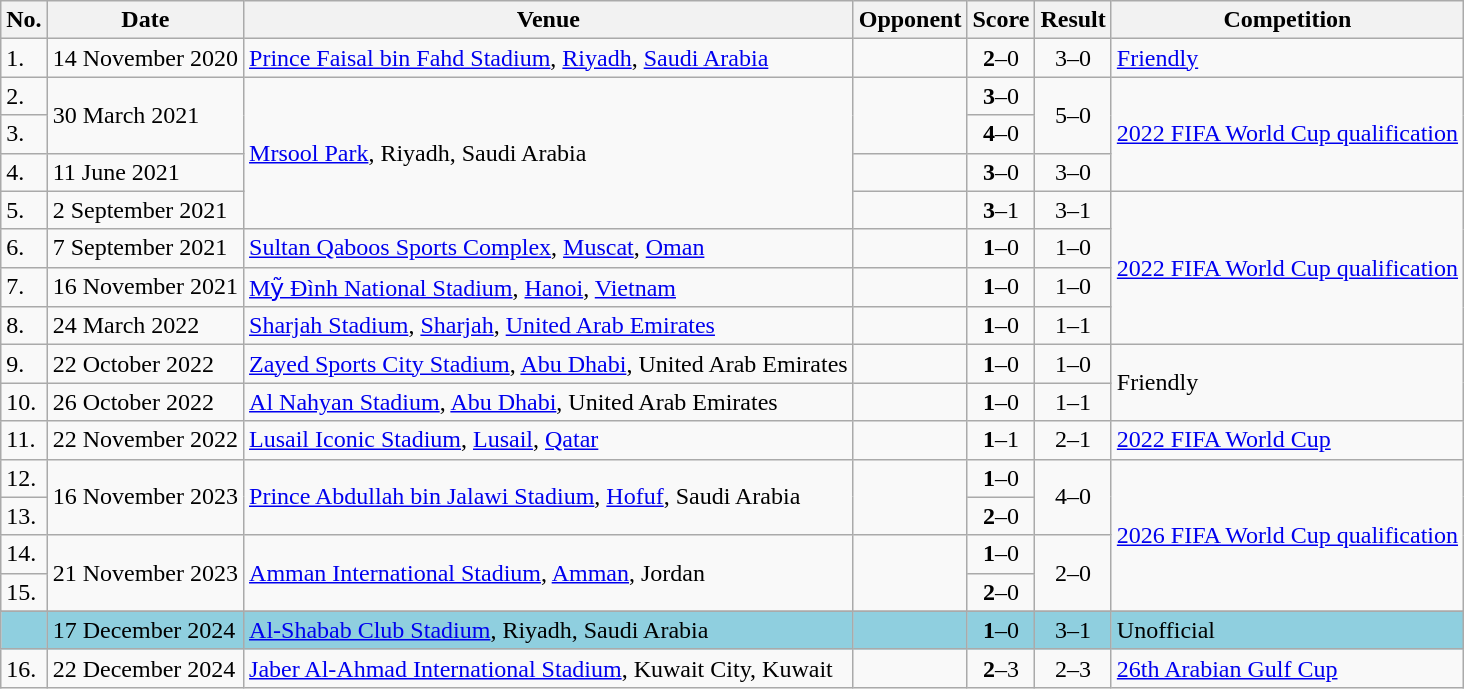<table class="wikitable">
<tr>
<th>No.</th>
<th>Date</th>
<th>Venue</th>
<th>Opponent</th>
<th>Score</th>
<th>Result</th>
<th>Competition</th>
</tr>
<tr>
<td>1.</td>
<td>14 November 2020</td>
<td><a href='#'>Prince Faisal bin Fahd Stadium</a>, <a href='#'>Riyadh</a>, <a href='#'>Saudi Arabia</a></td>
<td></td>
<td align=center><strong>2</strong>–0</td>
<td align=center>3–0</td>
<td><a href='#'>Friendly</a></td>
</tr>
<tr>
<td>2.</td>
<td rowspan=2>30 March 2021</td>
<td rowspan=4><a href='#'>Mrsool Park</a>, Riyadh, Saudi Arabia</td>
<td rowspan=2></td>
<td align=center><strong>3</strong>–0</td>
<td rowspan=2 align=center>5–0</td>
<td rowspan="3"><a href='#'>2022 FIFA World Cup qualification</a></td>
</tr>
<tr>
<td>3.</td>
<td align=center><strong>4</strong>–0</td>
</tr>
<tr>
<td>4.</td>
<td>11 June 2021</td>
<td></td>
<td align=center><strong>3</strong>–0</td>
<td align=center>3–0</td>
</tr>
<tr>
<td>5.</td>
<td>2 September 2021</td>
<td></td>
<td align=center><strong>3</strong>–1</td>
<td align=center>3–1</td>
<td rowspan=4><a href='#'>2022 FIFA World Cup qualification</a></td>
</tr>
<tr>
<td>6.</td>
<td>7 September 2021</td>
<td><a href='#'>Sultan Qaboos Sports Complex</a>, <a href='#'>Muscat</a>, <a href='#'>Oman</a></td>
<td></td>
<td align=center><strong>1</strong>–0</td>
<td align=center>1–0</td>
</tr>
<tr>
<td>7.</td>
<td>16 November 2021</td>
<td><a href='#'>Mỹ Đình National Stadium</a>, <a href='#'>Hanoi</a>, <a href='#'>Vietnam</a></td>
<td></td>
<td align=center><strong>1</strong>–0</td>
<td align=center>1–0</td>
</tr>
<tr>
<td>8.</td>
<td>24 March 2022</td>
<td><a href='#'>Sharjah Stadium</a>, <a href='#'>Sharjah</a>, <a href='#'>United Arab Emirates</a></td>
<td></td>
<td align=center><strong>1</strong>–0</td>
<td align=center>1–1</td>
</tr>
<tr>
<td>9.</td>
<td>22 October 2022</td>
<td><a href='#'>Zayed Sports City Stadium</a>, <a href='#'>Abu Dhabi</a>, United Arab Emirates</td>
<td></td>
<td align=center><strong>1</strong>–0</td>
<td align=center>1–0</td>
<td rowspan=2>Friendly</td>
</tr>
<tr>
<td>10.</td>
<td>26 October 2022</td>
<td><a href='#'>Al Nahyan Stadium</a>, <a href='#'>Abu Dhabi</a>, United Arab Emirates</td>
<td></td>
<td align=center><strong>1</strong>–0</td>
<td align=center>1–1</td>
</tr>
<tr>
<td>11.</td>
<td>22 November 2022</td>
<td><a href='#'>Lusail Iconic Stadium</a>, <a href='#'>Lusail</a>, <a href='#'>Qatar</a></td>
<td></td>
<td align=center><strong>1</strong>–1</td>
<td align=center>2–1</td>
<td><a href='#'>2022 FIFA World Cup</a></td>
</tr>
<tr>
<td>12.</td>
<td rowspan=2>16 November 2023</td>
<td rowspan=2><a href='#'>Prince Abdullah bin Jalawi Stadium</a>, <a href='#'>Hofuf</a>, Saudi Arabia</td>
<td rowspan=2></td>
<td align=center><strong>1</strong>–0</td>
<td align=center rowspan=2>4–0</td>
<td rowspan=4><a href='#'>2026 FIFA World Cup qualification</a></td>
</tr>
<tr>
<td>13.</td>
<td align=center><strong>2</strong>–0</td>
</tr>
<tr>
<td>14.</td>
<td rowspan=2>21 November 2023</td>
<td rowspan=2><a href='#'>Amman International Stadium</a>, <a href='#'>Amman</a>, Jordan</td>
<td rowspan=2></td>
<td align=center><strong>1</strong>–0</td>
<td align=center rowspan=2>2–0</td>
</tr>
<tr>
<td>15.</td>
<td align=center><strong>2</strong>–0</td>
</tr>
<tr>
</tr>
<tr style="background:#8fcfdf;">
</tr>
<tr style="background:#8fcfdf;">
<td></td>
<td>17 December 2024</td>
<td><a href='#'>Al-Shabab Club Stadium</a>, Riyadh, Saudi Arabia</td>
<td></td>
<td align=center><strong>1</strong>–0</td>
<td align=center>3–1</td>
<td>Unofficial</td>
</tr>
<tr>
<td>16.</td>
<td>22 December 2024</td>
<td><a href='#'>Jaber Al-Ahmad International Stadium</a>, Kuwait City, Kuwait</td>
<td></td>
<td align="center"><strong>2</strong>–3</td>
<td align="center">2–3</td>
<td><a href='#'>26th Arabian Gulf Cup</a></td>
</tr>
</table>
